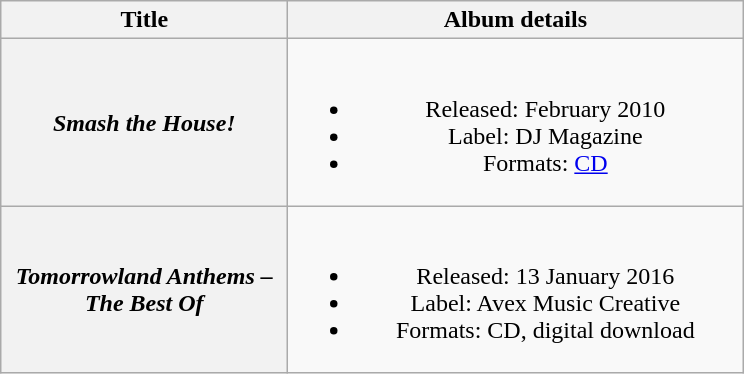<table class="wikitable plainrowheaders" style="text-align:center;">
<tr>
<th scope="col" style="width:11.5em;">Title</th>
<th scope="col" style="width:18.5em;">Album details</th>
</tr>
<tr>
<th scope="row"><em>Smash the House!</em></th>
<td><br><ul><li>Released: February 2010</li><li>Label: DJ Magazine</li><li>Formats: <a href='#'>CD</a></li></ul></td>
</tr>
<tr>
<th scope="row"><em>Tomorrowland Anthems – The Best Of</em></th>
<td><br><ul><li>Released: 13 January 2016</li><li>Label: Avex Music Creative</li><li>Formats: CD, digital download</li></ul></td>
</tr>
</table>
